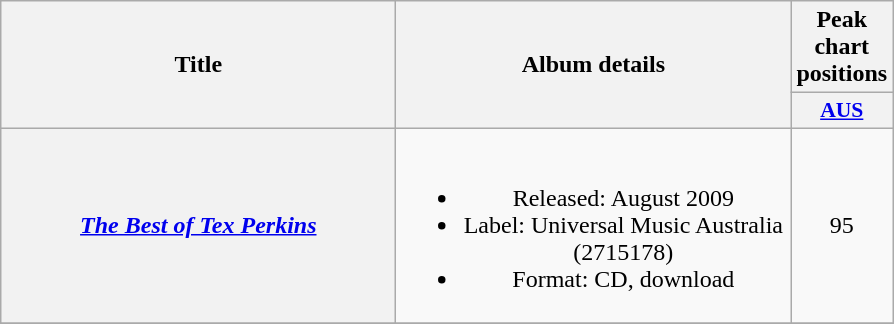<table class="wikitable plainrowheaders" style="text-align:center;">
<tr>
<th scope="col" rowspan="2" style="width:16em;">Title</th>
<th scope="col" rowspan="2" style="width:16em;">Album details</th>
<th scope="col">Peak chart positions</th>
</tr>
<tr>
<th scope="col" style="width:3em;font-size:90%;"><a href='#'>AUS</a><br></th>
</tr>
<tr>
<th scope="row"><em><a href='#'>The Best of Tex Perkins</a></em></th>
<td><br><ul><li>Released: August 2009</li><li>Label: Universal Music Australia (2715178)</li><li>Format: CD, download</li></ul></td>
<td>95</td>
</tr>
<tr>
</tr>
</table>
